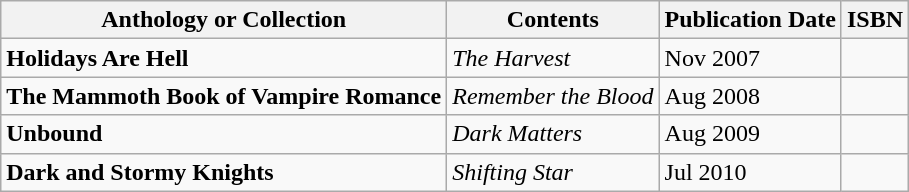<table class="wikitable">
<tr>
<th>Anthology or Collection</th>
<th>Contents</th>
<th>Publication Date</th>
<th>ISBN</th>
</tr>
<tr>
<td><strong>Holidays Are Hell</strong></td>
<td><em>The Harvest</em></td>
<td>Nov 2007</td>
<td></td>
</tr>
<tr>
<td><strong>The Mammoth Book of Vampire Romance</strong></td>
<td><em>Remember the Blood</em></td>
<td>Aug 2008</td>
<td></td>
</tr>
<tr>
<td><strong>Unbound</strong></td>
<td><em>Dark Matters</em></td>
<td>Aug 2009</td>
<td></td>
</tr>
<tr>
<td><strong>Dark and Stormy Knights</strong></td>
<td><em>Shifting Star</em></td>
<td>Jul 2010</td>
<td></td>
</tr>
</table>
